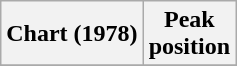<table class="wikitable sortable">
<tr>
<th align="center">Chart (1978)</th>
<th align="center">Peak<br>position</th>
</tr>
<tr>
</tr>
</table>
